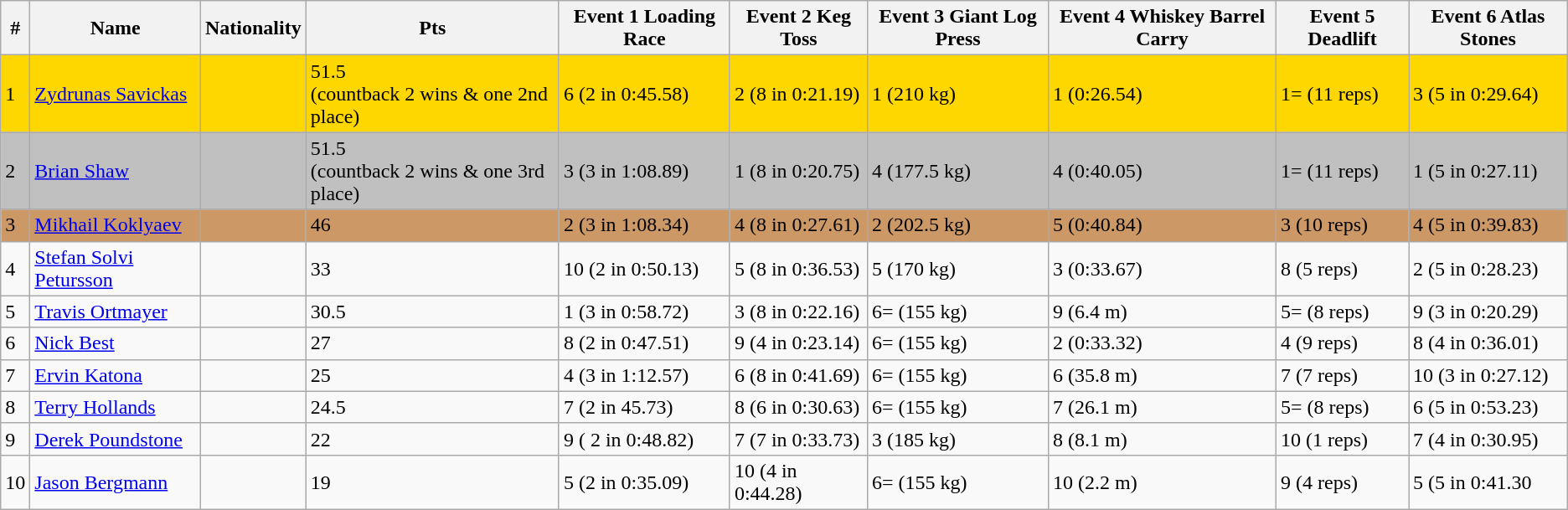<table class="wikitable">
<tr>
<th>#</th>
<th>Name</th>
<th>Nationality</th>
<th>Pts</th>
<th>Event 1 Loading Race</th>
<th>Event 2 Keg Toss</th>
<th>Event 3 Giant Log Press</th>
<th>Event 4 Whiskey Barrel Carry</th>
<th>Event 5 Deadlift</th>
<th>Event 6 Atlas Stones</th>
</tr>
<tr style="background:gold;">
<td>1</td>
<td><a href='#'>Zydrunas Savickas</a></td>
<td></td>
<td>51.5 <br>(countback 2 wins & one 2nd place)</td>
<td>6 (2 in 0:45.58)</td>
<td>2 (8 in 0:21.19)</td>
<td>1 (210 kg)</td>
<td>1 (0:26.54)</td>
<td>1= (11 reps)</td>
<td>3 (5 in 0:29.64)</td>
</tr>
<tr style="background:silver;">
<td>2</td>
<td><a href='#'>Brian Shaw</a></td>
<td></td>
<td>51.5 <br>(countback 2 wins & one 3rd place)</td>
<td>3 (3 in 1:08.89)</td>
<td>1 (8 in  0:20.75)</td>
<td>4 (177.5 kg)</td>
<td>4 (0:40.05)</td>
<td>1= (11 reps)</td>
<td>1 (5 in 0:27.11)</td>
</tr>
<tr style="background:#c96;">
<td>3</td>
<td><a href='#'>Mikhail Koklyaev</a></td>
<td></td>
<td>46</td>
<td>2 (3 in 1:08.34)</td>
<td>4 (8 in 0:27.61)</td>
<td>2 (202.5 kg)</td>
<td>5 (0:40.84)</td>
<td>3 (10 reps)</td>
<td>4 (5 in 0:39.83)</td>
</tr>
<tr>
<td>4</td>
<td><a href='#'>Stefan Solvi Petursson</a></td>
<td></td>
<td>33</td>
<td>10 (2 in 0:50.13)</td>
<td>5 (8 in 0:36.53)</td>
<td>5 (170 kg)</td>
<td>3 (0:33.67)</td>
<td>8 (5 reps)</td>
<td>2 (5 in 0:28.23)</td>
</tr>
<tr>
<td>5</td>
<td><a href='#'>Travis Ortmayer</a></td>
<td></td>
<td>30.5</td>
<td>1  (3 in 0:58.72)</td>
<td>3 (8 in 0:22.16)</td>
<td>6= (155 kg)</td>
<td>9 (6.4 m)</td>
<td>5= (8 reps)</td>
<td>9 (3 in 0:20.29)</td>
</tr>
<tr>
<td>6</td>
<td><a href='#'>Nick Best</a></td>
<td></td>
<td>27</td>
<td>8 (2 in 0:47.51)</td>
<td>9 (4 in 0:23.14)</td>
<td>6= (155 kg)</td>
<td>2 (0:33.32)</td>
<td>4 (9 reps)</td>
<td>8 (4 in 0:36.01)</td>
</tr>
<tr>
<td>7</td>
<td><a href='#'>Ervin Katona</a></td>
<td></td>
<td>25</td>
<td>4 (3 in 1:12.57)</td>
<td>6 (8 in 0:41.69)</td>
<td>6= (155 kg)</td>
<td>6 (35.8 m)</td>
<td>7 (7 reps)</td>
<td>10 (3 in 0:27.12)</td>
</tr>
<tr>
<td>8</td>
<td><a href='#'>Terry Hollands</a></td>
<td></td>
<td>24.5</td>
<td>7 (2 in 45.73)</td>
<td>8 (6 in 0:30.63)</td>
<td>6= (155 kg)</td>
<td>7 (26.1 m)</td>
<td>5= (8 reps)</td>
<td>6 (5 in 0:53.23)</td>
</tr>
<tr>
<td>9</td>
<td><a href='#'>Derek Poundstone</a></td>
<td></td>
<td>22</td>
<td>9 ( 2 in 0:48.82)</td>
<td>7 (7 in 0:33.73)</td>
<td>3 (185 kg)</td>
<td>8 (8.1 m)</td>
<td>10 (1 reps)</td>
<td>7 (4 in 0:30.95)</td>
</tr>
<tr>
<td>10</td>
<td><a href='#'>Jason Bergmann</a></td>
<td></td>
<td>19</td>
<td>5 (2 in 0:35.09)</td>
<td>10 (4 in 0:44.28)</td>
<td>6= (155 kg)</td>
<td>10 (2.2 m)</td>
<td>9 (4 reps)</td>
<td>5 (5 in 0:41.30</td>
</tr>
</table>
